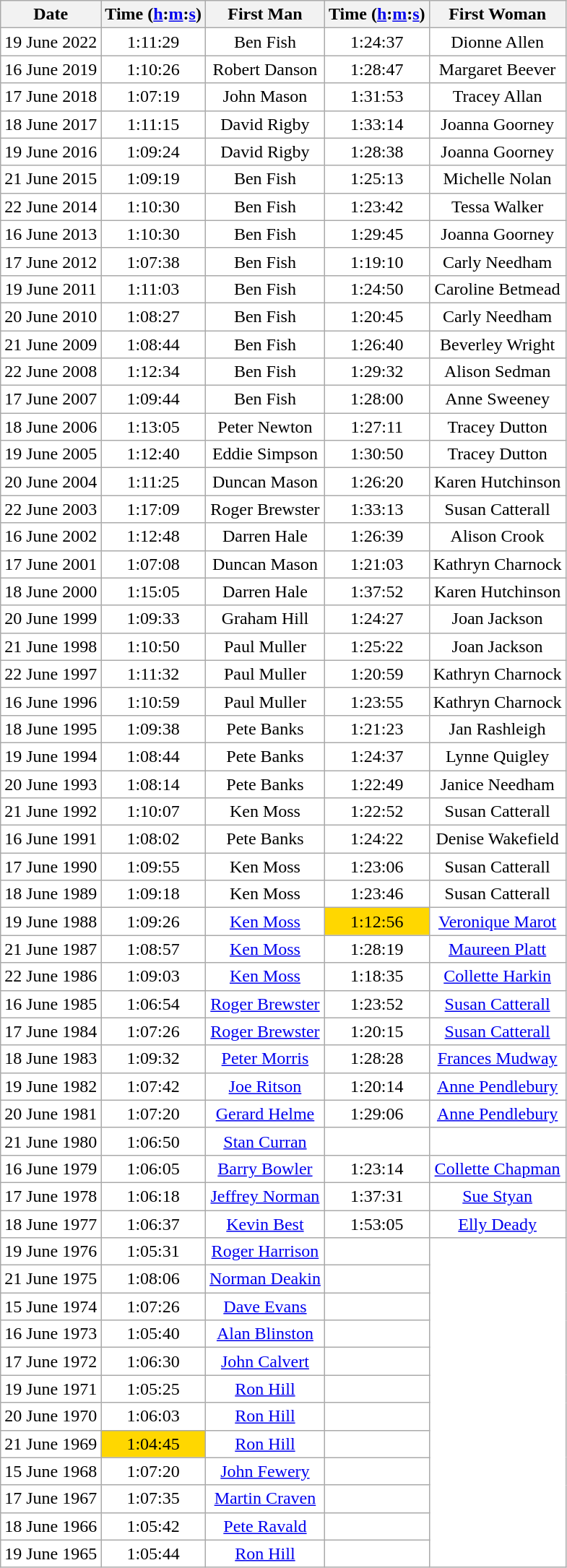<table class="wikitable sortable" style="text-align:center; background:#fff;">
<tr>
<th class="unsortable">Date</th>
<th>Time (<a href='#'>h</a>:<a href='#'>m</a>:<a href='#'>s</a>)</th>
<th>First Man</th>
<th>Time (<a href='#'>h</a>:<a href='#'>m</a>:<a href='#'>s</a>)</th>
<th>First Woman</th>
</tr>
<tr>
<td>19 June 2022</td>
<td>1:11:29</td>
<td>Ben Fish</td>
<td>1:24:37</td>
<td>Dionne Allen</td>
</tr>
<tr>
<td>16 June 2019</td>
<td>1:10:26</td>
<td>Robert Danson</td>
<td>1:28:47</td>
<td>Margaret Beever</td>
</tr>
<tr>
<td>17 June 2018</td>
<td>1:07:19</td>
<td>John Mason</td>
<td>1:31:53</td>
<td>Tracey Allan</td>
</tr>
<tr>
<td>18 June 2017</td>
<td>1:11:15</td>
<td>David Rigby</td>
<td>1:33:14</td>
<td>Joanna Goorney</td>
</tr>
<tr>
<td>19 June 2016</td>
<td>1:09:24</td>
<td>David Rigby</td>
<td>1:28:38</td>
<td>Joanna Goorney</td>
</tr>
<tr>
<td>21 June 2015</td>
<td>1:09:19</td>
<td>Ben Fish</td>
<td>1:25:13</td>
<td>Michelle Nolan</td>
</tr>
<tr>
<td>22 June 2014</td>
<td>1:10:30</td>
<td>Ben Fish</td>
<td>1:23:42</td>
<td>Tessa Walker</td>
</tr>
<tr>
<td>16 June 2013</td>
<td>1:10:30</td>
<td>Ben Fish</td>
<td>1:29:45</td>
<td>Joanna Goorney</td>
</tr>
<tr>
<td>17 June 2012</td>
<td>1:07:38</td>
<td>Ben Fish</td>
<td>1:19:10</td>
<td>Carly Needham</td>
</tr>
<tr>
<td>19 June 2011</td>
<td>1:11:03</td>
<td>Ben Fish</td>
<td>1:24:50</td>
<td>Caroline Betmead</td>
</tr>
<tr>
<td>20 June 2010</td>
<td>1:08:27</td>
<td>Ben Fish</td>
<td>1:20:45</td>
<td>Carly Needham</td>
</tr>
<tr>
<td>21 June 2009</td>
<td>1:08:44</td>
<td>Ben Fish</td>
<td>1:26:40</td>
<td>Beverley Wright</td>
</tr>
<tr>
<td>22 June 2008</td>
<td>1:12:34</td>
<td>Ben Fish</td>
<td>1:29:32</td>
<td>Alison Sedman</td>
</tr>
<tr>
<td>17 June 2007</td>
<td>1:09:44</td>
<td>Ben Fish</td>
<td>1:28:00</td>
<td>Anne Sweeney</td>
</tr>
<tr>
<td>18 June 2006</td>
<td>1:13:05</td>
<td>Peter Newton</td>
<td>1:27:11</td>
<td>Tracey Dutton</td>
</tr>
<tr>
<td>19 June 2005</td>
<td>1:12:40</td>
<td>Eddie Simpson</td>
<td>1:30:50</td>
<td>Tracey Dutton</td>
</tr>
<tr>
<td>20 June 2004</td>
<td>1:11:25</td>
<td>Duncan Mason</td>
<td>1:26:20</td>
<td>Karen Hutchinson</td>
</tr>
<tr>
<td>22 June 2003</td>
<td>1:17:09</td>
<td>Roger Brewster</td>
<td>1:33:13</td>
<td>Susan Catterall</td>
</tr>
<tr>
<td>16 June 2002</td>
<td>1:12:48</td>
<td>Darren Hale</td>
<td>1:26:39</td>
<td>Alison Crook</td>
</tr>
<tr>
<td>17 June 2001</td>
<td>1:07:08</td>
<td>Duncan Mason</td>
<td>1:21:03</td>
<td>Kathryn Charnock</td>
</tr>
<tr>
<td>18 June 2000</td>
<td>1:15:05</td>
<td>Darren Hale</td>
<td>1:37:52</td>
<td>Karen Hutchinson</td>
</tr>
<tr>
<td>20 June 1999</td>
<td>1:09:33</td>
<td>Graham Hill</td>
<td>1:24:27</td>
<td>Joan Jackson</td>
</tr>
<tr>
<td>21 June 1998</td>
<td>1:10:50</td>
<td>Paul Muller</td>
<td>1:25:22</td>
<td>Joan Jackson</td>
</tr>
<tr>
<td>22 June 1997</td>
<td>1:11:32</td>
<td>Paul Muller</td>
<td>1:20:59</td>
<td>Kathryn Charnock</td>
</tr>
<tr>
<td>16 June 1996</td>
<td>1:10:59</td>
<td>Paul Muller</td>
<td>1:23:55</td>
<td>Kathryn Charnock</td>
</tr>
<tr>
<td>18 June 1995</td>
<td>1:09:38</td>
<td>Pete Banks</td>
<td>1:21:23</td>
<td>Jan Rashleigh</td>
</tr>
<tr>
<td>19 June 1994</td>
<td>1:08:44</td>
<td>Pete Banks</td>
<td>1:24:37</td>
<td>Lynne Quigley</td>
</tr>
<tr>
<td>20 June 1993</td>
<td>1:08:14</td>
<td>Pete Banks</td>
<td>1:22:49</td>
<td>Janice Needham</td>
</tr>
<tr>
<td>21 June 1992</td>
<td>1:10:07</td>
<td>Ken Moss</td>
<td>1:22:52</td>
<td>Susan Catterall</td>
</tr>
<tr>
<td>16 June 1991</td>
<td>1:08:02</td>
<td>Pete Banks</td>
<td>1:24:22</td>
<td>Denise Wakefield</td>
</tr>
<tr>
<td>17 June 1990</td>
<td>1:09:55</td>
<td>Ken Moss</td>
<td>1:23:06</td>
<td>Susan Catterall</td>
</tr>
<tr>
<td>18 June 1989</td>
<td>1:09:18</td>
<td>Ken Moss</td>
<td>1:23:46</td>
<td>Susan Catterall</td>
</tr>
<tr>
<td>19 June 1988</td>
<td>1:09:26</td>
<td><a href='#'>Ken Moss</a></td>
<td bgcolor="gold">1:12:56</td>
<td><a href='#'>Veronique Marot</a></td>
</tr>
<tr>
<td>21 June 1987</td>
<td>1:08:57</td>
<td><a href='#'>Ken Moss</a></td>
<td>1:28:19</td>
<td><a href='#'>Maureen Platt</a></td>
</tr>
<tr>
<td>22 June 1986</td>
<td>1:09:03</td>
<td><a href='#'>Ken Moss</a></td>
<td>1:18:35</td>
<td><a href='#'>Collette Harkin</a></td>
</tr>
<tr>
<td>16 June 1985</td>
<td>1:06:54</td>
<td><a href='#'>Roger Brewster</a></td>
<td>1:23:52</td>
<td><a href='#'>Susan Catterall</a></td>
</tr>
<tr>
<td>17 June 1984</td>
<td>1:07:26</td>
<td><a href='#'>Roger Brewster</a></td>
<td>1:20:15</td>
<td><a href='#'>Susan Catterall</a></td>
</tr>
<tr>
<td>18 June 1983</td>
<td>1:09:32</td>
<td><a href='#'>Peter Morris</a></td>
<td>1:28:28</td>
<td><a href='#'>Frances Mudway</a></td>
</tr>
<tr>
<td>19 June 1982</td>
<td>1:07:42</td>
<td><a href='#'>Joe Ritson</a></td>
<td>1:20:14</td>
<td><a href='#'>Anne Pendlebury</a></td>
</tr>
<tr>
<td>20 June 1981</td>
<td>1:07:20</td>
<td><a href='#'>Gerard Helme</a></td>
<td>1:29:06</td>
<td><a href='#'>Anne Pendlebury</a></td>
</tr>
<tr>
<td>21 June 1980</td>
<td>1:06:50</td>
<td><a href='#'>Stan Curran</a></td>
<td></td>
</tr>
<tr>
<td>16 June 1979</td>
<td>1:06:05</td>
<td><a href='#'>Barry Bowler</a></td>
<td>1:23:14</td>
<td><a href='#'>Collette Chapman</a></td>
</tr>
<tr>
<td>17 June 1978</td>
<td>1:06:18</td>
<td><a href='#'>Jeffrey Norman</a></td>
<td>1:37:31</td>
<td><a href='#'>Sue Styan</a></td>
</tr>
<tr>
<td>18 June 1977</td>
<td>1:06:37</td>
<td><a href='#'>Kevin Best</a></td>
<td>1:53:05</td>
<td><a href='#'>Elly Deady</a></td>
</tr>
<tr>
<td>19 June 1976</td>
<td>1:05:31</td>
<td><a href='#'>Roger Harrison</a></td>
<td></td>
</tr>
<tr>
<td>21 June 1975</td>
<td>1:08:06</td>
<td><a href='#'>Norman Deakin</a></td>
<td></td>
</tr>
<tr>
<td>15 June 1974</td>
<td>1:07:26</td>
<td><a href='#'>Dave Evans</a></td>
<td></td>
</tr>
<tr>
<td>16 June 1973</td>
<td>1:05:40</td>
<td><a href='#'>Alan Blinston</a></td>
<td></td>
</tr>
<tr>
<td>17 June 1972</td>
<td>1:06:30</td>
<td><a href='#'>John Calvert</a></td>
<td></td>
</tr>
<tr>
<td>19 June 1971</td>
<td>1:05:25</td>
<td><a href='#'>Ron Hill</a></td>
<td></td>
</tr>
<tr>
<td>20 June 1970</td>
<td>1:06:03</td>
<td><a href='#'>Ron Hill</a></td>
<td></td>
</tr>
<tr>
<td>21 June 1969</td>
<td bgcolor="gold">1:04:45</td>
<td><a href='#'>Ron Hill</a></td>
<td></td>
</tr>
<tr>
<td>15 June 1968</td>
<td>1:07:20</td>
<td><a href='#'>John Fewery</a></td>
<td></td>
</tr>
<tr>
<td>17 June 1967</td>
<td>1:07:35</td>
<td><a href='#'>Martin Craven</a></td>
<td></td>
</tr>
<tr>
<td>18 June 1966</td>
<td>1:05:42</td>
<td><a href='#'>Pete Ravald</a></td>
<td></td>
</tr>
<tr>
<td>19 June 1965</td>
<td>1:05:44</td>
<td><a href='#'>Ron Hill</a></td>
<td></td>
</tr>
</table>
